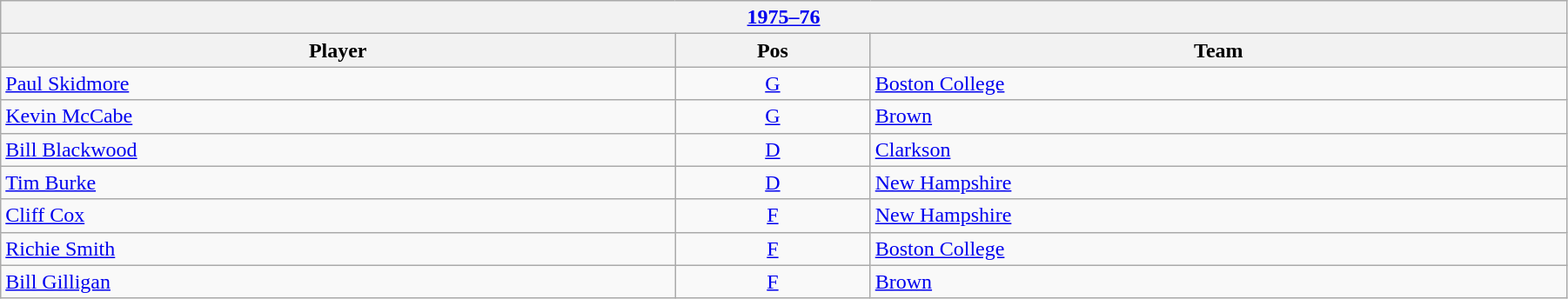<table class="wikitable" width=95%>
<tr>
<th colspan=3><a href='#'>1975–76</a></th>
</tr>
<tr>
<th>Player</th>
<th>Pos</th>
<th>Team</th>
</tr>
<tr>
<td><a href='#'>Paul Skidmore</a></td>
<td align=center><a href='#'>G</a></td>
<td><a href='#'>Boston College</a></td>
</tr>
<tr>
<td><a href='#'>Kevin McCabe</a></td>
<td align=center><a href='#'>G</a></td>
<td><a href='#'>Brown</a></td>
</tr>
<tr>
<td><a href='#'>Bill Blackwood</a></td>
<td align=center><a href='#'>D</a></td>
<td><a href='#'>Clarkson</a></td>
</tr>
<tr>
<td><a href='#'>Tim Burke</a></td>
<td align=center><a href='#'>D</a></td>
<td><a href='#'>New Hampshire</a></td>
</tr>
<tr>
<td><a href='#'>Cliff Cox</a></td>
<td align=center><a href='#'>F</a></td>
<td><a href='#'>New Hampshire</a></td>
</tr>
<tr>
<td><a href='#'>Richie Smith</a></td>
<td align=center><a href='#'>F</a></td>
<td><a href='#'>Boston College</a></td>
</tr>
<tr>
<td><a href='#'>Bill Gilligan</a></td>
<td align=center><a href='#'>F</a></td>
<td><a href='#'>Brown</a></td>
</tr>
</table>
